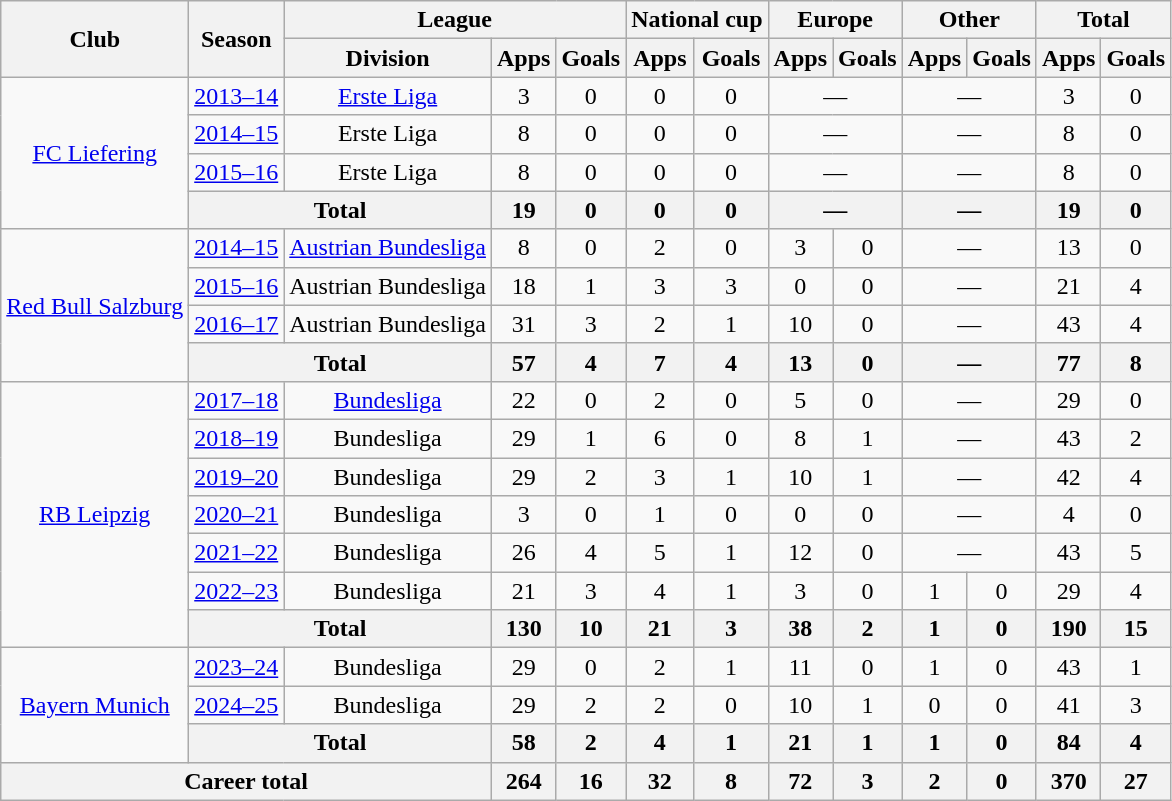<table class="wikitable" style="text-align: center">
<tr>
<th rowspan="2">Club</th>
<th rowspan="2">Season</th>
<th colspan="3">League</th>
<th colspan="2">National cup</th>
<th colspan="2">Europe</th>
<th colspan="2">Other</th>
<th colspan="2">Total</th>
</tr>
<tr>
<th>Division</th>
<th>Apps</th>
<th>Goals</th>
<th>Apps</th>
<th>Goals</th>
<th>Apps</th>
<th>Goals</th>
<th>Apps</th>
<th>Goals</th>
<th>Apps</th>
<th>Goals</th>
</tr>
<tr>
<td rowspan="4"><a href='#'>FC Liefering</a></td>
<td><a href='#'>2013–14</a></td>
<td><a href='#'>Erste Liga</a></td>
<td>3</td>
<td>0</td>
<td>0</td>
<td>0</td>
<td colspan="2">—</td>
<td colspan="2">—</td>
<td>3</td>
<td>0</td>
</tr>
<tr>
<td><a href='#'>2014–15</a></td>
<td>Erste Liga</td>
<td>8</td>
<td>0</td>
<td>0</td>
<td>0</td>
<td colspan="2">—</td>
<td colspan="2">—</td>
<td>8</td>
<td>0</td>
</tr>
<tr>
<td><a href='#'>2015–16</a></td>
<td>Erste Liga</td>
<td>8</td>
<td>0</td>
<td>0</td>
<td>0</td>
<td colspan="2">—</td>
<td colspan="2">—</td>
<td>8</td>
<td>0</td>
</tr>
<tr>
<th colspan="2">Total</th>
<th>19</th>
<th>0</th>
<th>0</th>
<th>0</th>
<th colspan="2">—</th>
<th colspan="2">—</th>
<th>19</th>
<th>0</th>
</tr>
<tr>
<td rowspan="4"><a href='#'>Red Bull Salzburg</a></td>
<td><a href='#'>2014–15</a></td>
<td><a href='#'>Austrian Bundesliga</a></td>
<td>8</td>
<td>0</td>
<td>2</td>
<td>0</td>
<td>3</td>
<td>0</td>
<td colspan="2">—</td>
<td>13</td>
<td>0</td>
</tr>
<tr>
<td><a href='#'>2015–16</a></td>
<td>Austrian Bundesliga</td>
<td>18</td>
<td>1</td>
<td>3</td>
<td>3</td>
<td>0</td>
<td>0</td>
<td colspan="2">—</td>
<td>21</td>
<td>4</td>
</tr>
<tr>
<td><a href='#'>2016–17</a></td>
<td>Austrian Bundesliga</td>
<td>31</td>
<td>3</td>
<td>2</td>
<td>1</td>
<td>10</td>
<td>0</td>
<td colspan="2">—</td>
<td>43</td>
<td>4</td>
</tr>
<tr>
<th colspan="2">Total</th>
<th>57</th>
<th>4</th>
<th>7</th>
<th>4</th>
<th>13</th>
<th>0</th>
<th colspan="2">—</th>
<th>77</th>
<th>8</th>
</tr>
<tr>
<td rowspan="7"><a href='#'>RB Leipzig</a></td>
<td><a href='#'>2017–18</a></td>
<td><a href='#'>Bundesliga</a></td>
<td>22</td>
<td>0</td>
<td>2</td>
<td>0</td>
<td>5</td>
<td>0</td>
<td colspan="2">—</td>
<td>29</td>
<td>0</td>
</tr>
<tr>
<td><a href='#'>2018–19</a></td>
<td>Bundesliga</td>
<td>29</td>
<td>1</td>
<td>6</td>
<td>0</td>
<td>8</td>
<td>1</td>
<td colspan="2">—</td>
<td>43</td>
<td>2</td>
</tr>
<tr>
<td><a href='#'>2019–20</a></td>
<td>Bundesliga</td>
<td>29</td>
<td>2</td>
<td>3</td>
<td>1</td>
<td>10</td>
<td>1</td>
<td colspan="2">—</td>
<td>42</td>
<td>4</td>
</tr>
<tr>
<td><a href='#'>2020–21</a></td>
<td>Bundesliga</td>
<td>3</td>
<td>0</td>
<td>1</td>
<td>0</td>
<td>0</td>
<td>0</td>
<td colspan="2">—</td>
<td>4</td>
<td>0</td>
</tr>
<tr>
<td><a href='#'>2021–22</a></td>
<td>Bundesliga</td>
<td>26</td>
<td>4</td>
<td>5</td>
<td>1</td>
<td>12</td>
<td>0</td>
<td colspan="2">—</td>
<td>43</td>
<td>5</td>
</tr>
<tr>
<td><a href='#'>2022–23</a></td>
<td>Bundesliga</td>
<td>21</td>
<td>3</td>
<td>4</td>
<td>1</td>
<td>3</td>
<td>0</td>
<td>1</td>
<td>0</td>
<td>29</td>
<td>4</td>
</tr>
<tr>
<th colspan="2">Total</th>
<th>130</th>
<th>10</th>
<th>21</th>
<th>3</th>
<th>38</th>
<th>2</th>
<th>1</th>
<th>0</th>
<th>190</th>
<th>15</th>
</tr>
<tr>
<td rowspan="3"><a href='#'>Bayern Munich</a></td>
<td><a href='#'>2023–24</a></td>
<td>Bundesliga</td>
<td>29</td>
<td>0</td>
<td>2</td>
<td>1</td>
<td>11</td>
<td>0</td>
<td>1</td>
<td>0</td>
<td>43</td>
<td>1</td>
</tr>
<tr>
<td><a href='#'>2024–25</a></td>
<td>Bundesliga</td>
<td>29</td>
<td>2</td>
<td>2</td>
<td>0</td>
<td>10</td>
<td>1</td>
<td>0</td>
<td>0</td>
<td>41</td>
<td>3</td>
</tr>
<tr>
<th colspan="2">Total</th>
<th>58</th>
<th>2</th>
<th>4</th>
<th>1</th>
<th>21</th>
<th>1</th>
<th>1</th>
<th>0</th>
<th>84</th>
<th>4</th>
</tr>
<tr>
<th colspan="3">Career total</th>
<th>264</th>
<th>16</th>
<th>32</th>
<th>8</th>
<th>72</th>
<th>3</th>
<th>2</th>
<th>0</th>
<th>370</th>
<th>27</th>
</tr>
</table>
